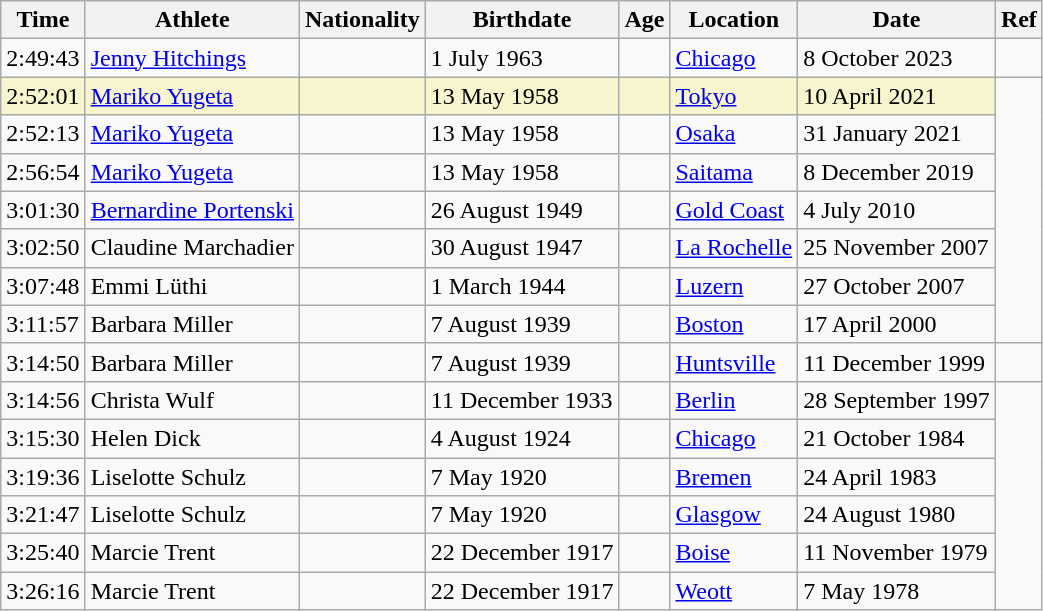<table class="wikitable">
<tr>
<th>Time</th>
<th>Athlete</th>
<th>Nationality</th>
<th>Birthdate</th>
<th>Age</th>
<th>Location</th>
<th>Date</th>
<th>Ref</th>
</tr>
<tr>
<td>2:49:43</td>
<td><a href='#'>Jenny Hitchings</a></td>
<td></td>
<td>1 July 1963</td>
<td></td>
<td><a href='#'>Chicago</a></td>
<td>8 October 2023</td>
<td></td>
</tr>
<tr bgcolor=#f6F5CE>
<td>2:52:01</td>
<td><a href='#'>Mariko Yugeta</a></td>
<td></td>
<td>13 May 1958</td>
<td></td>
<td><a href='#'>Tokyo</a></td>
<td>10 April 2021</td>
</tr>
<tr>
<td>2:52:13</td>
<td><a href='#'>Mariko Yugeta</a></td>
<td></td>
<td>13 May 1958</td>
<td></td>
<td><a href='#'>Osaka</a></td>
<td>31 January 2021</td>
</tr>
<tr>
<td>2:56:54</td>
<td><a href='#'>Mariko Yugeta</a></td>
<td></td>
<td>13 May 1958</td>
<td></td>
<td><a href='#'>Saitama</a></td>
<td>8 December 2019</td>
</tr>
<tr>
<td>3:01:30</td>
<td><a href='#'>Bernardine Portenski</a></td>
<td></td>
<td>26 August 1949</td>
<td></td>
<td><a href='#'>Gold Coast</a></td>
<td>4 July 2010</td>
</tr>
<tr>
<td>3:02:50</td>
<td>Claudine Marchadier</td>
<td></td>
<td>30 August 1947</td>
<td></td>
<td><a href='#'>La Rochelle</a></td>
<td>25 November 2007</td>
</tr>
<tr>
<td>3:07:48</td>
<td>Emmi Lüthi</td>
<td></td>
<td>1 March 1944</td>
<td></td>
<td><a href='#'>Luzern</a></td>
<td>27 October 2007</td>
</tr>
<tr>
<td>3:11:57</td>
<td>Barbara Miller</td>
<td></td>
<td>7 August 1939</td>
<td></td>
<td><a href='#'>Boston</a></td>
<td>17 April 2000</td>
</tr>
<tr>
<td>3:14:50</td>
<td>Barbara Miller</td>
<td></td>
<td>7 August 1939</td>
<td></td>
<td><a href='#'>Huntsville</a></td>
<td>11 December 1999</td>
<td></td>
</tr>
<tr>
<td>3:14:56</td>
<td>Christa Wulf</td>
<td></td>
<td>11 December 1933</td>
<td></td>
<td><a href='#'>Berlin</a></td>
<td>28 September 1997</td>
</tr>
<tr>
<td>3:15:30</td>
<td>Helen Dick</td>
<td></td>
<td>4 August 1924</td>
<td></td>
<td><a href='#'>Chicago</a></td>
<td>21 October 1984</td>
</tr>
<tr>
<td>3:19:36</td>
<td>Liselotte Schulz</td>
<td></td>
<td>7 May 1920</td>
<td></td>
<td><a href='#'>Bremen</a></td>
<td>24 April 1983</td>
</tr>
<tr>
<td>3:21:47</td>
<td>Liselotte Schulz</td>
<td></td>
<td>7 May 1920</td>
<td></td>
<td><a href='#'>Glasgow</a></td>
<td>24 August 1980</td>
</tr>
<tr>
<td>3:25:40</td>
<td>Marcie Trent</td>
<td></td>
<td>22 December 1917</td>
<td></td>
<td><a href='#'>Boise</a></td>
<td>11 November 1979</td>
</tr>
<tr>
<td>3:26:16</td>
<td>Marcie Trent</td>
<td></td>
<td>22 December 1917</td>
<td></td>
<td><a href='#'>Weott</a></td>
<td>7 May 1978</td>
</tr>
</table>
